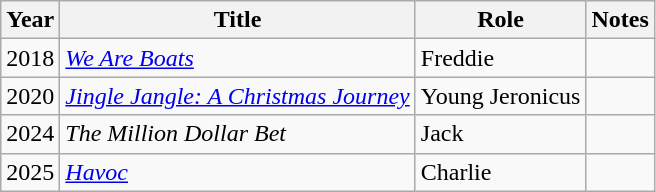<table class="wikitable sortable">
<tr>
<th>Year</th>
<th>Title</th>
<th>Role</th>
<th class="unsortable">Notes</th>
</tr>
<tr>
<td>2018</td>
<td><em><a href='#'>We Are Boats</a></em></td>
<td>Freddie</td>
<td></td>
</tr>
<tr>
<td>2020</td>
<td><em><a href='#'>Jingle Jangle: A Christmas Journey</a></em></td>
<td>Young Jeronicus</td>
<td></td>
</tr>
<tr>
<td>2024</td>
<td><em>The Million Dollar Bet</em></td>
<td>Jack</td>
<td></td>
</tr>
<tr>
<td>2025</td>
<td><em><a href='#'>Havoc</a></em></td>
<td>Charlie</td>
<td></td>
</tr>
</table>
